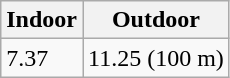<table class="wikitable" border="1" align="upright">
<tr>
<th>Indoor</th>
<th>Outdoor</th>
</tr>
<tr>
<td>7.37</td>
<td>11.25 (100 m)</td>
</tr>
</table>
